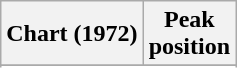<table class="wikitable sortable plainrowheaders" style="text-align:center">
<tr>
<th scope="col">Chart (1972)</th>
<th scope="col">Peak<br> position</th>
</tr>
<tr>
</tr>
<tr>
</tr>
</table>
